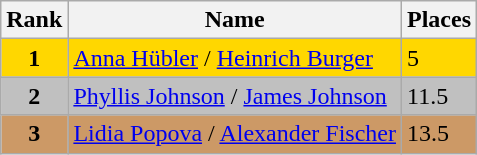<table class="wikitable">
<tr>
<th>Rank</th>
<th>Name</th>
<th>Places</th>
</tr>
<tr bgcolor=gold>
<td align=center><strong>1</strong></td>
<td> <a href='#'>Anna Hübler</a> / <a href='#'>Heinrich Burger</a></td>
<td>5</td>
</tr>
<tr bgcolor=silver>
<td align=center><strong>2</strong></td>
<td> <a href='#'>Phyllis Johnson</a> / <a href='#'>James Johnson</a></td>
<td>11.5</td>
</tr>
<tr bgcolor=cc9966>
<td align=center><strong>3</strong></td>
<td> <a href='#'>Lidia Popova</a> / <a href='#'>Alexander Fischer</a></td>
<td>13.5</td>
</tr>
</table>
